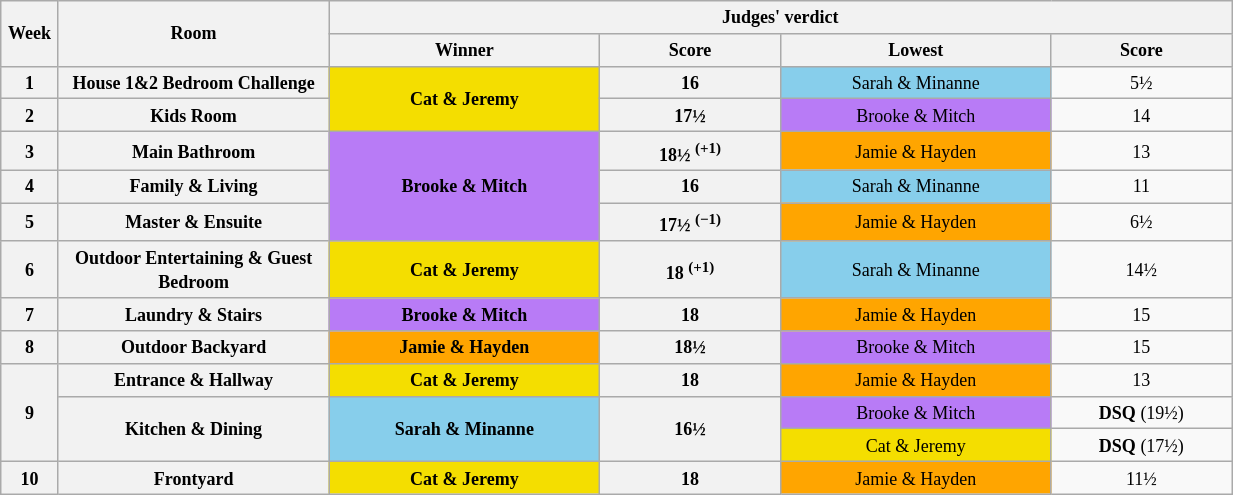<table class="wikitable" style="text-align: center; font-size: 9pt; line-height:16px; width:65%">
<tr>
<th scope="col" rowspan="2" style="width:1%;">Week</th>
<th scope="col" rowspan="2" style="width:15%;">Room</th>
<th scope="col" colspan="4" style="width:5%;">Judges' verdict</th>
</tr>
<tr>
<th scope="col" style="width:15%;">Winner</th>
<th scope="col" style="width:10%;">Score</th>
<th scope="col" style="width:15%;">Lowest</th>
<th scope="col" style="width:10%;">Score</th>
</tr>
<tr>
<th>1</th>
<th>House 1&2 Bedroom Challenge</th>
<th rowspan="2" scope="col" style="background:#f4de00; color:black;">Cat & Jeremy</th>
<th>16</th>
<td scope="col" style="background:skyblue; color:black;">Sarah & Minanne</td>
<td>5½</td>
</tr>
<tr>
<th>2</th>
<th>Kids Room</th>
<th>17½</th>
<td scope="col" style="background:#B87BF6; color:black;">Brooke & Mitch</td>
<td>14</td>
</tr>
<tr>
<th>3</th>
<th>Main Bathroom</th>
<th rowspan="3" scope="col" style="background:#B87BF6; color:black;">Brooke & Mitch</th>
<th>18½ <strong><sup>(+1)</sup></strong></th>
<td scope="col" style="background:#B87BF6; background-color:orange">Jamie & Hayden</td>
<td>13</td>
</tr>
<tr>
<th>4</th>
<th>Family & Living</th>
<th>16</th>
<td scope="col" style="background:skyblue; color:black;">Sarah & Minanne</td>
<td>11</td>
</tr>
<tr>
<th>5</th>
<th>Master & Ensuite</th>
<th>17½ <strong><sup>(−1)</sup></strong></th>
<td scope="col" style="background:#B87BF6; background-color:orange">Jamie & Hayden</td>
<td>6½</td>
</tr>
<tr>
<th>6</th>
<th>Outdoor Entertaining & Guest Bedroom</th>
<th scope="col" style="background:#f4de00; color:black;">Cat & Jeremy</th>
<th>18 <strong><sup>(+1)</sup></strong></th>
<td scope="col" style="background:skyblue; color:black;">Sarah & Minanne</td>
<td>14½</td>
</tr>
<tr>
<th>7</th>
<th>Laundry & Stairs</th>
<th style="background:#B87BF6; color:black;">Brooke & Mitch</th>
<th>18</th>
<td scope="col" style="background:#B87BF6; background-color:orange">Jamie & Hayden</td>
<td>15</td>
</tr>
<tr>
<th>8</th>
<th>Outdoor Backyard</th>
<th scope="col" style="background:#B87BF6; background-color:orange">Jamie & Hayden</th>
<th>18½</th>
<td style="background:#B87BF6; color:black;">Brooke & Mitch</td>
<td>15</td>
</tr>
<tr>
<th rowspan="3">9</th>
<th>Entrance & Hallway</th>
<th scope="col" style="background:#f4de00; color:black;">Cat & Jeremy</th>
<th>18</th>
<td scope="col" style="background:#B87BF6; background-color:orange">Jamie & Hayden</td>
<td>13</td>
</tr>
<tr>
<th rowspan="2">Kitchen & Dining</th>
<th rowspan="2" scope="col" style="background:skyblue; color:black;">Sarah & Minanne</th>
<th rowspan="2">16½</th>
<td style="background:#B87BF6; color:black;">Brooke & Mitch</td>
<td><strong>DSQ</strong> (19½)</td>
</tr>
<tr>
<td scope="col" style="background:#f4de00; color:black;">Cat & Jeremy</td>
<td><strong>DSQ</strong> (17½)</td>
</tr>
<tr>
<th>10</th>
<th>Frontyard</th>
<th scope="col" style="background:#f4de00; color:black;">Cat & Jeremy</th>
<th>18</th>
<td scope="col" style="background:#B87BF6; background-color:orange">Jamie & Hayden</td>
<td>11½</td>
</tr>
</table>
